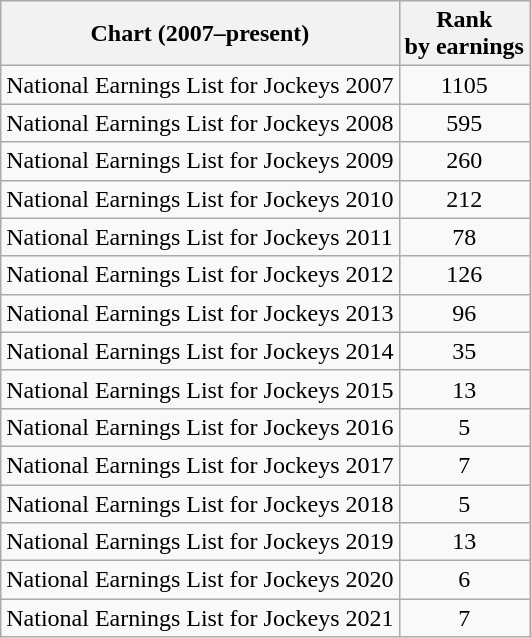<table class="wikitable sortable">
<tr>
<th>Chart (2007–present)</th>
<th>Rank<br>by earnings</th>
</tr>
<tr>
<td>National Earnings List for Jockeys 2007</td>
<td style="text-align:center;">1105</td>
</tr>
<tr>
<td>National Earnings List for Jockeys 2008</td>
<td style="text-align:center;">595</td>
</tr>
<tr>
<td>National Earnings List for Jockeys 2009</td>
<td style="text-align:center;">260</td>
</tr>
<tr>
<td>National Earnings List for Jockeys 2010</td>
<td style="text-align:center;">212</td>
</tr>
<tr>
<td>National Earnings List for Jockeys 2011</td>
<td style="text-align:center;">78</td>
</tr>
<tr>
<td>National Earnings List for Jockeys 2012</td>
<td style="text-align:center;">126</td>
</tr>
<tr>
<td>National Earnings List for Jockeys 2013</td>
<td style="text-align:center;">96</td>
</tr>
<tr>
<td>National Earnings List for Jockeys 2014</td>
<td style="text-align:center;">35</td>
</tr>
<tr>
<td>National Earnings List for Jockeys 2015</td>
<td style="text-align:center;">13</td>
</tr>
<tr>
<td>National Earnings List for Jockeys 2016</td>
<td style="text-align:center;">5</td>
</tr>
<tr>
<td>National Earnings List for Jockeys 2017</td>
<td style="text-align:center;">7</td>
</tr>
<tr>
<td>National Earnings List for Jockeys 2018</td>
<td style="text-align:center;">5</td>
</tr>
<tr>
<td>National Earnings List for Jockeys 2019</td>
<td style="text-align:center;">13</td>
</tr>
<tr>
<td>National Earnings List for Jockeys 2020</td>
<td style="text-align:center;">6</td>
</tr>
<tr>
<td>National Earnings List for Jockeys 2021</td>
<td style="text-align:center;">7</td>
</tr>
</table>
